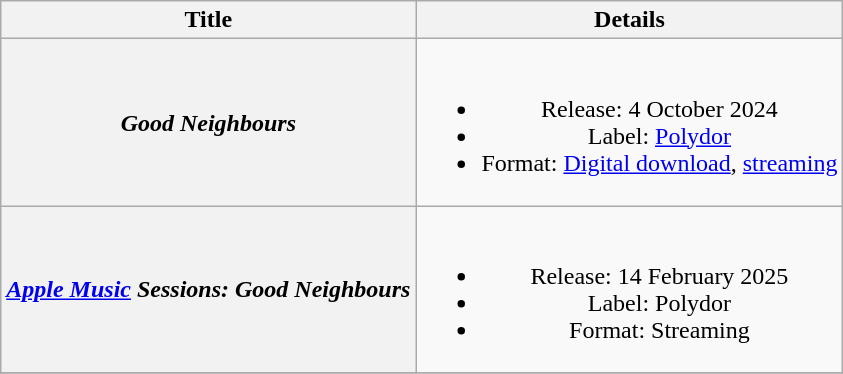<table class="wikitable plainrowheaders" style="text-align:center;" border="1">
<tr>
<th scope="col">Title</th>
<th scope="col">Details</th>
</tr>
<tr>
<th scope="row"><em>Good Neighbours</em></th>
<td><br><ul><li>Release: 4 October 2024</li><li>Label: <a href='#'>Polydor</a></li><li>Format: <a href='#'>Digital download</a>, <a href='#'>streaming</a></li></ul></td>
</tr>
<tr>
<th scope="row"><em><a href='#'>Apple Music</a> Sessions: Good Neighbours</em></th>
<td><br><ul><li>Release: 14 February 2025</li><li>Label: Polydor</li><li>Format: Streaming</li></ul></td>
</tr>
<tr>
</tr>
</table>
